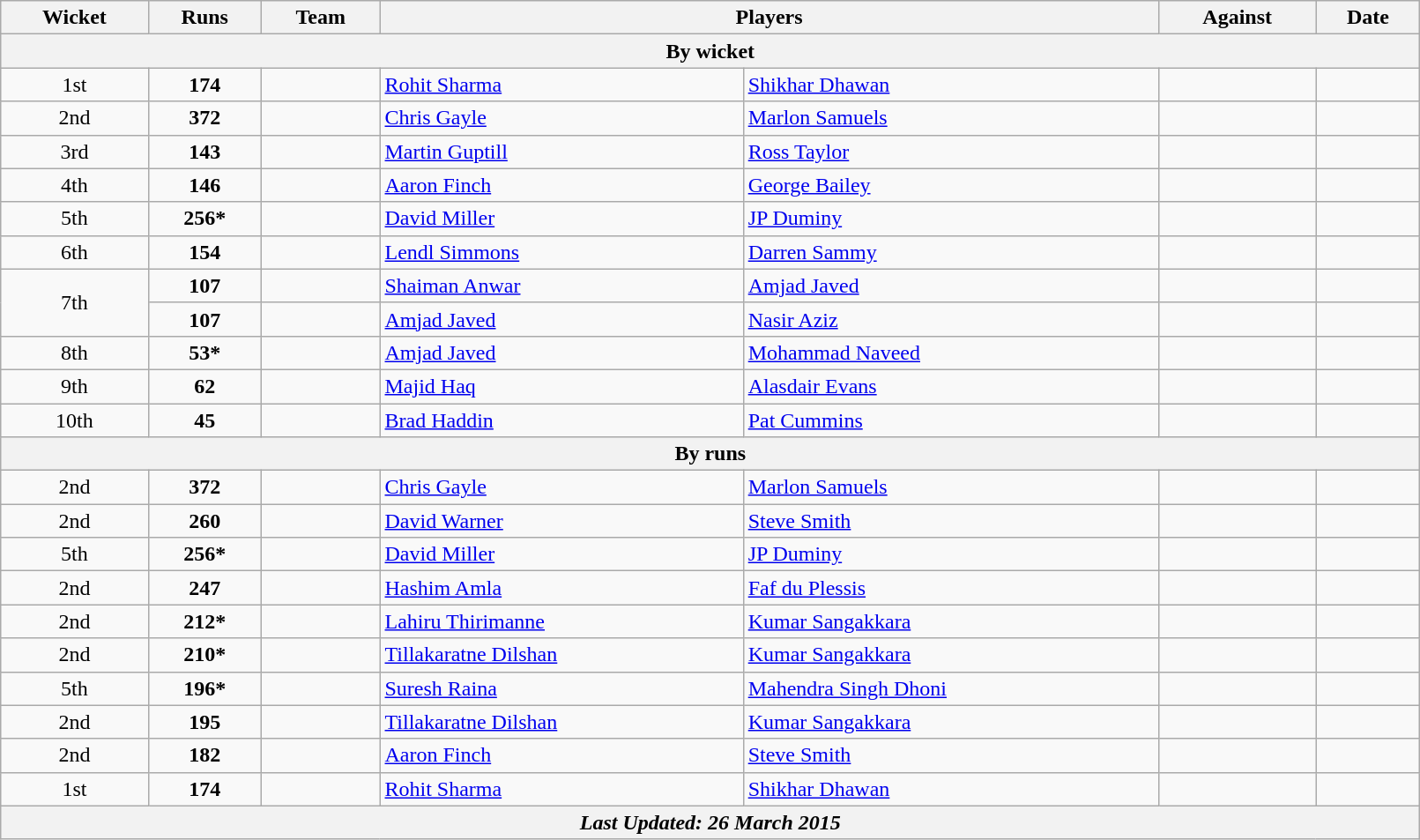<table class="wikitable sortable" style="text-align:center" width="85%">
<tr>
<th>Wicket</th>
<th>Runs</th>
<th>Team</th>
<th colspan=2 class="unsortable">Players</th>
<th>Against</th>
<th class="unsortable">Date</th>
</tr>
<tr>
<th colspan="7">By wicket</th>
</tr>
<tr>
<td>1st</td>
<td><strong>174</strong></td>
<td style="text-align:left"></td>
<td style="text-align:left"><a href='#'>Rohit Sharma</a></td>
<td style="text-align:left"><a href='#'>Shikhar Dhawan</a></td>
<td style="text-align:left"></td>
<td></td>
</tr>
<tr>
<td>2nd</td>
<td><strong>372</strong></td>
<td style="text-align:left"></td>
<td style="text-align:left"><a href='#'>Chris Gayle</a></td>
<td style="text-align:left"><a href='#'>Marlon Samuels</a></td>
<td style="text-align:left"></td>
<td></td>
</tr>
<tr>
<td>3rd</td>
<td><strong>143</strong></td>
<td style="text-align:left"></td>
<td style="text-align:left"><a href='#'>Martin Guptill</a></td>
<td style="text-align:left"><a href='#'>Ross Taylor</a></td>
<td style="text-align:left"></td>
<td></td>
</tr>
<tr>
<td>4th</td>
<td><strong>146</strong></td>
<td style="text-align:left"></td>
<td style="text-align:left"><a href='#'>Aaron Finch</a></td>
<td style="text-align:left"><a href='#'>George Bailey</a></td>
<td style="text-align:left"></td>
<td></td>
</tr>
<tr>
<td>5th</td>
<td><strong>256*</strong></td>
<td style="text-align:left"></td>
<td style="text-align:left"><a href='#'>David Miller</a></td>
<td style="text-align:left"><a href='#'>JP Duminy</a></td>
<td style="text-align:left"></td>
<td></td>
</tr>
<tr>
<td>6th</td>
<td><strong>154</strong></td>
<td style="text-align:left"></td>
<td style="text-align:left"><a href='#'>Lendl Simmons</a></td>
<td style="text-align:left"><a href='#'>Darren Sammy</a></td>
<td style="text-align:left"></td>
<td></td>
</tr>
<tr>
<td rowspan=2>7th</td>
<td><strong>107</strong></td>
<td style="text-align:left"></td>
<td style="text-align:left"><a href='#'>Shaiman Anwar</a></td>
<td style="text-align:left"><a href='#'>Amjad Javed</a></td>
<td style="text-align:left"></td>
<td></td>
</tr>
<tr>
<td><strong>107</strong></td>
<td style="text-align:left"></td>
<td style="text-align:left"><a href='#'>Amjad Javed</a></td>
<td style="text-align:left"><a href='#'>Nasir Aziz</a></td>
<td style="text-align:left"></td>
<td></td>
</tr>
<tr>
<td>8th</td>
<td><strong>53*</strong></td>
<td style="text-align:left"></td>
<td style="text-align:left"><a href='#'>Amjad Javed</a></td>
<td style="text-align:left"><a href='#'>Mohammad Naveed</a></td>
<td style="text-align:left"></td>
<td></td>
</tr>
<tr>
<td>9th</td>
<td><strong>62</strong></td>
<td style="text-align:left"></td>
<td style="text-align:left"><a href='#'>Majid Haq</a></td>
<td style="text-align:left"><a href='#'>Alasdair Evans</a></td>
<td style="text-align:left"></td>
<td></td>
</tr>
<tr>
<td>10th</td>
<td><strong>45</strong></td>
<td style="text-align:left"></td>
<td style="text-align:left"><a href='#'>Brad Haddin</a></td>
<td style="text-align:left"><a href='#'>Pat Cummins</a></td>
<td style="text-align:left"></td>
<td></td>
</tr>
<tr>
<th colspan="7">By runs</th>
</tr>
<tr>
<td>2nd</td>
<td><strong>372</strong></td>
<td style="text-align:left"></td>
<td style="text-align:left"><a href='#'>Chris Gayle</a></td>
<td style="text-align:left"><a href='#'>Marlon Samuels</a></td>
<td style="text-align:left"></td>
<td></td>
</tr>
<tr>
<td>2nd</td>
<td><strong>260</strong></td>
<td style="text-align:left"></td>
<td style="text-align:left"><a href='#'>David Warner</a></td>
<td style="text-align:left"><a href='#'>Steve Smith</a></td>
<td style="text-align:left"></td>
<td></td>
</tr>
<tr>
<td>5th</td>
<td><strong>256*</strong></td>
<td style="text-align:left"></td>
<td style="text-align:left"><a href='#'>David Miller</a></td>
<td style="text-align:left"><a href='#'>JP Duminy</a></td>
<td style="text-align:left"></td>
<td></td>
</tr>
<tr>
<td>2nd</td>
<td><strong>247</strong></td>
<td style="text-align:left"></td>
<td style="text-align:left"><a href='#'>Hashim Amla</a></td>
<td style="text-align:left"><a href='#'>Faf du Plessis</a></td>
<td style="text-align:left"></td>
<td></td>
</tr>
<tr>
<td>2nd</td>
<td><strong>212*</strong></td>
<td style="text-align:left"></td>
<td style="text-align:left"><a href='#'>Lahiru Thirimanne</a></td>
<td style="text-align:left"><a href='#'>Kumar Sangakkara</a></td>
<td style="text-align:left"></td>
<td></td>
</tr>
<tr>
<td>2nd</td>
<td><strong>210*</strong></td>
<td style="text-align:left"></td>
<td style="text-align:left"><a href='#'>Tillakaratne Dilshan</a></td>
<td style="text-align:left"><a href='#'>Kumar Sangakkara</a></td>
<td style="text-align:left"></td>
<td></td>
</tr>
<tr>
<td>5th</td>
<td><strong>196*</strong></td>
<td style="text-align:left"></td>
<td style="text-align:left"><a href='#'>Suresh Raina</a></td>
<td style="text-align:left"><a href='#'>Mahendra Singh Dhoni</a></td>
<td style="text-align:left"></td>
<td></td>
</tr>
<tr>
<td>2nd</td>
<td><strong>195</strong></td>
<td style="text-align:left"></td>
<td style="text-align:left"><a href='#'>Tillakaratne Dilshan</a></td>
<td style="text-align:left"><a href='#'>Kumar Sangakkara</a></td>
<td style="text-align:left"></td>
<td></td>
</tr>
<tr>
<td>2nd</td>
<td><strong>182</strong></td>
<td style="text-align:left"></td>
<td style="text-align:left"><a href='#'>Aaron Finch</a></td>
<td style="text-align:left"><a href='#'>Steve Smith</a></td>
<td style="text-align:left"></td>
<td></td>
</tr>
<tr>
<td>1st</td>
<td><strong>174</strong></td>
<td style="text-align:left"></td>
<td style="text-align:left"><a href='#'>Rohit Sharma</a></td>
<td style="text-align:left"><a href='#'>Shikhar Dhawan</a></td>
<td style="text-align:left"></td>
<td></td>
</tr>
<tr>
<th colspan=7><em>Last Updated: 26 March 2015</em></th>
</tr>
</table>
